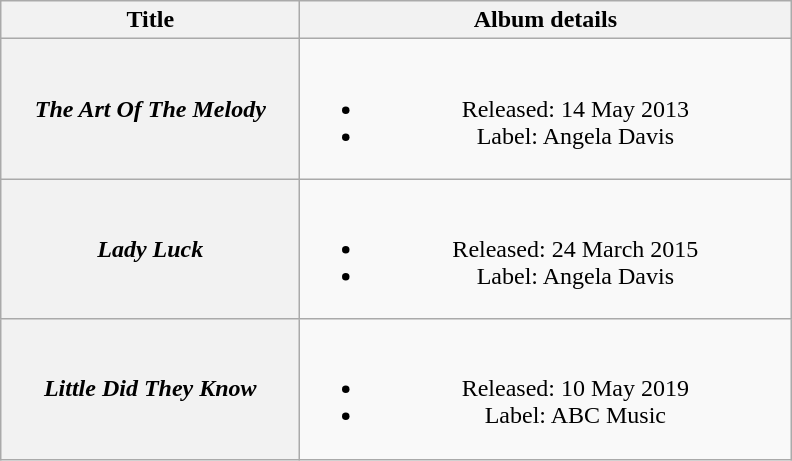<table class="wikitable plainrowheaders" style="text-align:center;" border="1">
<tr>
<th scope="col" rowspan="1" style="width:12em;">Title</th>
<th scope="col" rowspan="1" style="width:20em;">Album details</th>
</tr>
<tr>
<th scope="row"><em>The Art Of The Melody</em></th>
<td><br><ul><li>Released: 14 May 2013</li><li>Label: Angela Davis</li></ul></td>
</tr>
<tr>
<th scope="row"><em>Lady Luck</em></th>
<td><br><ul><li>Released: 24 March 2015</li><li>Label: Angela Davis</li></ul></td>
</tr>
<tr>
<th scope="row"><em>Little Did They Know</em><br></th>
<td><br><ul><li>Released: 10 May 2019</li><li>Label: ABC Music</li></ul></td>
</tr>
</table>
